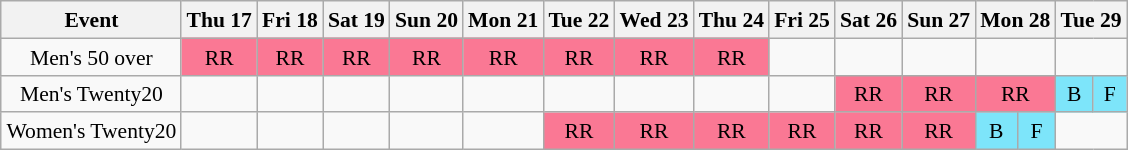<table class="wikitable" style="margin:0.5em auto; font-size:90%; line-height:1.25em; text-align:center">
<tr>
<th>Event</th>
<th>Thu 17</th>
<th>Fri 18</th>
<th>Sat 19</th>
<th>Sun 20</th>
<th>Mon 21</th>
<th>Tue 22</th>
<th>Wed 23</th>
<th>Thu 24</th>
<th>Fri 25</th>
<th>Sat 26</th>
<th>Sun 27</th>
<th colspan="2">Mon 28</th>
<th colspan="2">Tue 29</th>
</tr>
<tr>
<td>Men's 50 over</td>
<td bgcolor="#FA7894">RR</td>
<td bgcolor="#FA7894">RR</td>
<td bgcolor="#FA7894">RR</td>
<td bgcolor="#FA7894">RR</td>
<td bgcolor="#FA7894">RR</td>
<td bgcolor="#FA7894">RR</td>
<td bgcolor="#FA7894">RR</td>
<td bgcolor="#FA7894">RR</td>
<td></td>
<td></td>
<td></td>
<td colspan="2"></td>
<td colspan="2"></td>
</tr>
<tr>
<td>Men's Twenty20</td>
<td></td>
<td></td>
<td></td>
<td></td>
<td></td>
<td></td>
<td></td>
<td></td>
<td></td>
<td bgcolor="#FA7894">RR</td>
<td bgcolor="#FA7894">RR</td>
<td colspan="2" bgcolor="#FA7894">RR</td>
<td bgcolor="#7DE5FA">B</td>
<td bgcolor="#7DE5FA">F</td>
</tr>
<tr>
<td>Women's Twenty20</td>
<td></td>
<td></td>
<td></td>
<td></td>
<td></td>
<td bgcolor="#FA7894">RR</td>
<td bgcolor="#FA7894">RR</td>
<td bgcolor="#FA7894">RR</td>
<td bgcolor="#FA7894">RR</td>
<td bgcolor="#FA7894">RR</td>
<td bgcolor="#FA7894">RR</td>
<td bgcolor="#7DE5FA">B</td>
<td bgcolor="#7DE5FA">F</td>
<td colspan="2"></td>
</tr>
</table>
